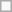<table class="wikitable">
<tr>
<td></td>
</tr>
</table>
